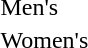<table>
<tr>
<td>Men's <br></td>
<td></td>
<td></td>
<td></td>
</tr>
<tr>
<td>Women's <br></td>
<td></td>
<td></td>
<td></td>
</tr>
</table>
